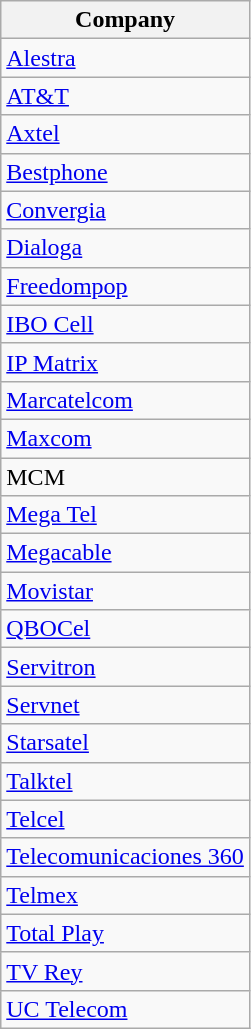<table class="wikitable">
<tr>
<th>Company</th>
</tr>
<tr>
<td><a href='#'>Alestra</a></td>
</tr>
<tr>
<td><a href='#'>AT&T</a></td>
</tr>
<tr>
<td><a href='#'>Axtel</a></td>
</tr>
<tr>
<td><a href='#'>Bestphone</a></td>
</tr>
<tr>
<td><a href='#'>Convergia</a></td>
</tr>
<tr>
<td><a href='#'>Dialoga</a></td>
</tr>
<tr>
<td><a href='#'>Freedompop</a></td>
</tr>
<tr>
<td><a href='#'>IBO Cell</a></td>
</tr>
<tr>
<td><a href='#'>IP Matrix</a></td>
</tr>
<tr>
<td><a href='#'>Marcatelcom</a></td>
</tr>
<tr>
<td><a href='#'>Maxcom</a></td>
</tr>
<tr>
<td>MCM</td>
</tr>
<tr>
<td><a href='#'>Mega Tel</a></td>
</tr>
<tr>
<td><a href='#'>Megacable</a></td>
</tr>
<tr>
<td><a href='#'>Movistar</a></td>
</tr>
<tr>
<td><a href='#'>QBOCel</a></td>
</tr>
<tr>
<td><a href='#'>Servitron</a></td>
</tr>
<tr>
<td><a href='#'>Servnet</a></td>
</tr>
<tr>
<td><a href='#'>Starsatel</a></td>
</tr>
<tr>
<td><a href='#'>Talktel</a></td>
</tr>
<tr>
<td><a href='#'>Telcel</a></td>
</tr>
<tr>
<td><a href='#'>Telecomunicaciones 360</a></td>
</tr>
<tr>
<td><a href='#'>Telmex</a></td>
</tr>
<tr>
<td><a href='#'>Total Play</a></td>
</tr>
<tr>
<td><a href='#'>TV Rey</a></td>
</tr>
<tr>
<td><a href='#'>UC Telecom</a></td>
</tr>
</table>
